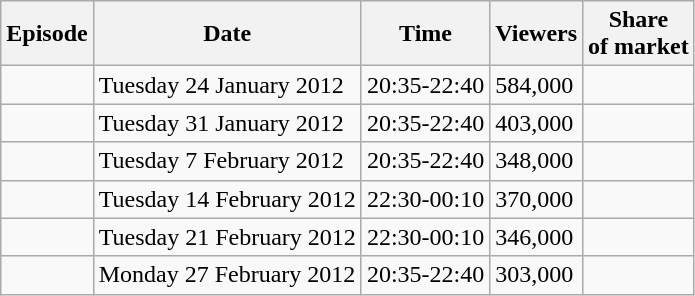<table class="wikitable">
<tr>
<th>Episode</th>
<th>Date</th>
<th>Time</th>
<th>Viewers</th>
<th>Share <br>of market</th>
</tr>
<tr>
<td></td>
<td>Tuesday 24 January 2012</td>
<td>20:35-22:40</td>
<td>584,000</td>
<td></td>
</tr>
<tr>
<td></td>
<td>Tuesday 31 January 2012</td>
<td>20:35-22:40</td>
<td>403,000</td>
<td></td>
</tr>
<tr>
<td></td>
<td>Tuesday 7 February 2012</td>
<td>20:35-22:40</td>
<td>348,000</td>
<td></td>
</tr>
<tr>
<td></td>
<td>Tuesday 14 February 2012</td>
<td>22:30-00:10</td>
<td>370,000</td>
<td></td>
</tr>
<tr>
<td></td>
<td>Tuesday 21 February 2012</td>
<td>22:30-00:10</td>
<td>346,000</td>
<td></td>
</tr>
<tr>
<td></td>
<td>Monday 27 February 2012</td>
<td>20:35-22:40</td>
<td>303,000</td>
<td></td>
</tr>
</table>
